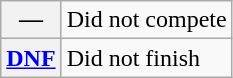<table class="wikitable">
<tr>
<th scope="row">—</th>
<td>Did not compete</td>
</tr>
<tr>
<th scope="row"><a href='#'>DNF</a></th>
<td>Did not finish</td>
</tr>
</table>
